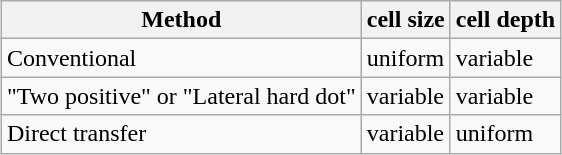<table class="wikitable" style="margin:1em auto;">
<tr>
<th>Method</th>
<th>cell size</th>
<th>cell depth</th>
</tr>
<tr>
<td>Conventional</td>
<td>uniform</td>
<td>variable</td>
</tr>
<tr>
<td>"Two positive" or "Lateral hard dot"</td>
<td>variable</td>
<td>variable</td>
</tr>
<tr>
<td>Direct transfer</td>
<td>variable</td>
<td>uniform</td>
</tr>
</table>
